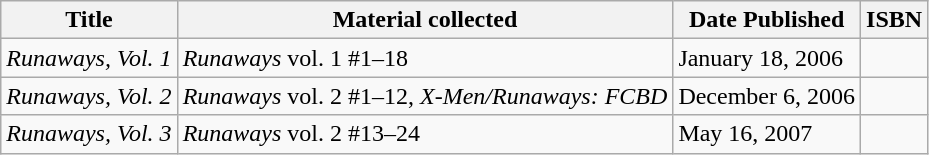<table class="wikitable">
<tr>
<th>Title</th>
<th>Material collected</th>
<th>Date Published</th>
<th>ISBN</th>
</tr>
<tr>
<td><em>Runaways, Vol. 1</em></td>
<td><em>Runaways</em> vol. 1 #1–18</td>
<td>January 18, 2006</td>
<td></td>
</tr>
<tr>
<td><em>Runaways, Vol. 2</em></td>
<td><em>Runaways</em> vol. 2 #1–12, <em>X-Men/Runaways: FCBD</em></td>
<td>December 6, 2006</td>
<td></td>
</tr>
<tr>
<td><em>Runaways, Vol. 3</em></td>
<td><em>Runaways</em> vol. 2 #13–24</td>
<td>May 16, 2007</td>
<td></td>
</tr>
</table>
